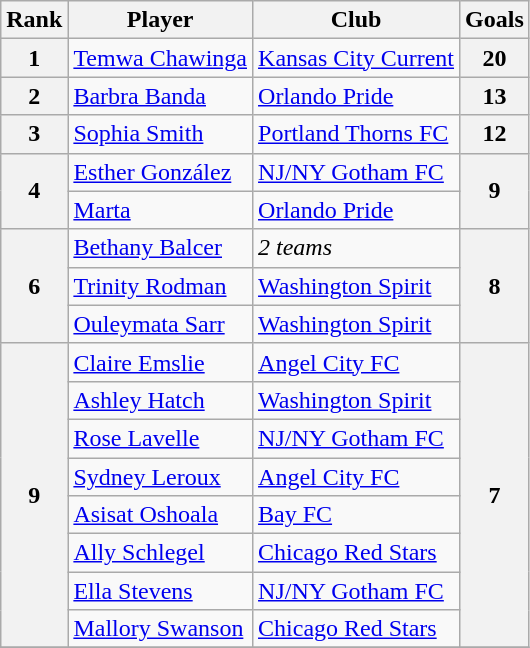<table class="wikitable">
<tr>
<th scope="col">Rank</th>
<th scope="col">Player</th>
<th scope="col">Club</th>
<th scope="col">Goals</th>
</tr>
<tr>
<th rowspan=1 scope="row">1</th>
<td> <a href='#'>Temwa Chawinga</a></td>
<td><a href='#'>Kansas City Current</a></td>
<th rowspan=1 scope="row">20</th>
</tr>
<tr>
<th rowspan=1 scope="row">2</th>
<td> <a href='#'>Barbra Banda</a></td>
<td><a href='#'>Orlando Pride</a></td>
<th rowspan=1 scope="row">13</th>
</tr>
<tr>
<th rowspan=1 scope="row">3</th>
<td> <a href='#'>Sophia Smith</a></td>
<td><a href='#'>Portland Thorns FC</a></td>
<th rowspan=1 scope="row">12</th>
</tr>
<tr>
<th rowspan=2 scope="row">4</th>
<td> <a href='#'>Esther González</a></td>
<td><a href='#'>NJ/NY Gotham FC</a></td>
<th rowspan=2 scope="row">9</th>
</tr>
<tr>
<td> <a href='#'>Marta</a></td>
<td><a href='#'>Orlando Pride</a></td>
</tr>
<tr>
<th rowspan=3 scope="row">6</th>
<td> <a href='#'>Bethany Balcer</a></td>
<td><em>2 teams</em></td>
<th rowspan=3 scope="row">8</th>
</tr>
<tr>
<td> <a href='#'>Trinity Rodman</a></td>
<td><a href='#'>Washington Spirit</a></td>
</tr>
<tr>
<td> <a href='#'>Ouleymata Sarr</a></td>
<td><a href='#'>Washington Spirit</a></td>
</tr>
<tr>
<th rowspan=8 scope="row">9</th>
<td> <a href='#'>Claire Emslie</a></td>
<td><a href='#'>Angel City FC</a></td>
<th rowspan=8 scope="row">7</th>
</tr>
<tr>
<td> <a href='#'>Ashley Hatch</a></td>
<td><a href='#'>Washington Spirit</a></td>
</tr>
<tr>
<td> <a href='#'>Rose Lavelle</a></td>
<td><a href='#'>NJ/NY Gotham FC</a></td>
</tr>
<tr>
<td> <a href='#'>Sydney Leroux</a></td>
<td><a href='#'>Angel City FC</a></td>
</tr>
<tr>
<td> <a href='#'>Asisat Oshoala</a></td>
<td><a href='#'>Bay FC</a></td>
</tr>
<tr>
<td> <a href='#'>Ally Schlegel</a></td>
<td><a href='#'>Chicago Red Stars</a></td>
</tr>
<tr>
<td> <a href='#'>Ella Stevens</a></td>
<td><a href='#'>NJ/NY Gotham FC</a></td>
</tr>
<tr>
<td> <a href='#'>Mallory Swanson</a></td>
<td><a href='#'>Chicago Red Stars</a></td>
</tr>
<tr>
</tr>
</table>
